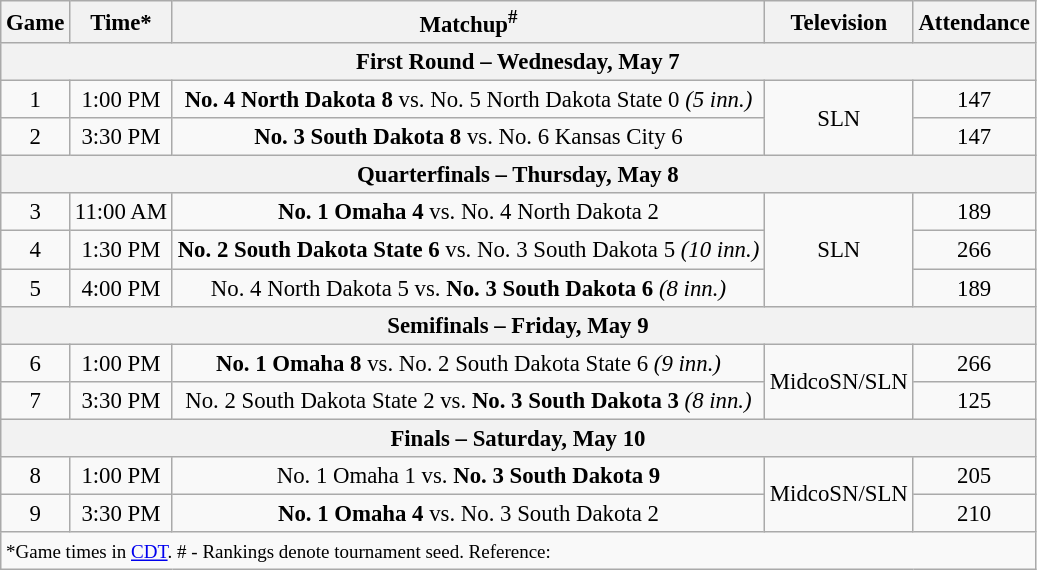<table class="wikitable" style="font-size: 95%">
<tr align="center">
<th>Game</th>
<th>Time*</th>
<th>Matchup<sup>#</sup></th>
<th>Television</th>
<th>Attendance</th>
</tr>
<tr>
<th colspan=7>First Round – Wednesday, May 7</th>
</tr>
<tr>
<td style="text-align:center;">1</td>
<td style="text-align:center;">1:00 PM</td>
<td style="text-align:center;"><strong>No. 4 North Dakota 8</strong> vs. No. 5 North Dakota State 0 <em>(5 inn.)</em></td>
<td style="text-align:center;" rowspan="2">SLN</td>
<td style="text-align:center;">147</td>
</tr>
<tr>
<td style="text-align:center;">2</td>
<td style="text-align:center;">3:30 PM</td>
<td style="text-align:center;"><strong>No. 3 South Dakota 8</strong> vs. No. 6 Kansas City 6</td>
<td style="text-align:center;">147</td>
</tr>
<tr>
<th colspan=7>Quarterfinals – Thursday, May 8</th>
</tr>
<tr>
<td style="text-align:center;">3</td>
<td style="text-align:center;">11:00 AM</td>
<td style="text-align:center;"><strong>No. 1 Omaha 4</strong> vs. No. 4 North Dakota 2</td>
<td style="text-align:center;" rowspan="3">SLN</td>
<td style="text-align:center;">189</td>
</tr>
<tr>
<td style="text-align:center;">4</td>
<td style="text-align:center;">1:30 PM</td>
<td style="text-align:center;"><strong>No. 2 South Dakota State 6</strong> vs. No. 3 South Dakota 5 <em>(10 inn.)</em></td>
<td style="text-align:center;">266</td>
</tr>
<tr>
<td style="text-align:center;">5</td>
<td style="text-align:center;">4:00 PM</td>
<td style="text-align:center;">No. 4 North Dakota 5 vs. <strong>No. 3 South Dakota 6</strong> <em>(8 inn.)</em></td>
<td style="text-align:center;">189</td>
</tr>
<tr>
<th colspan=7>Semifinals – Friday, May 9</th>
</tr>
<tr>
<td style="text-align:center;">6</td>
<td style="text-align:center;">1:00 PM</td>
<td style="text-align:center;"><strong>No. 1 Omaha 8</strong> vs. No. 2 South Dakota State 6 <em>(9 inn.)</em></td>
<td style="text-align:center;" rowspan="2">MidcoSN/SLN</td>
<td style="text-align:center;">266</td>
</tr>
<tr>
<td style="text-align:center;">7</td>
<td style="text-align:center;">3:30 PM</td>
<td style="text-align:center;">No. 2 South Dakota State 2 vs. <strong>No. 3 South Dakota 3</strong> <em>(8 inn.)</em></td>
<td style="text-align:center;">125</td>
</tr>
<tr>
<th colspan=7>Finals – Saturday, May 10</th>
</tr>
<tr>
<td style="text-align:center;">8</td>
<td style="text-align:center;">1:00 PM</td>
<td style="text-align:center;">No. 1 Omaha 1 vs. <strong>No. 3 South Dakota 9</strong></td>
<td style="text-align:center;" rowspan="2">MidcoSN/SLN</td>
<td style="text-align:center;">205</td>
</tr>
<tr>
<td style="text-align:center;">9</td>
<td style="text-align:center;">3:30 PM</td>
<td style="text-align:center;"><strong>No. 1 Omaha 4</strong> vs. No. 3 South Dakota 2</td>
<td style="text-align:center;">210</td>
</tr>
<tr>
<td colspan=7><small>*Game times in <a href='#'>CDT</a>. # - Rankings denote tournament seed. Reference:</small></td>
</tr>
</table>
